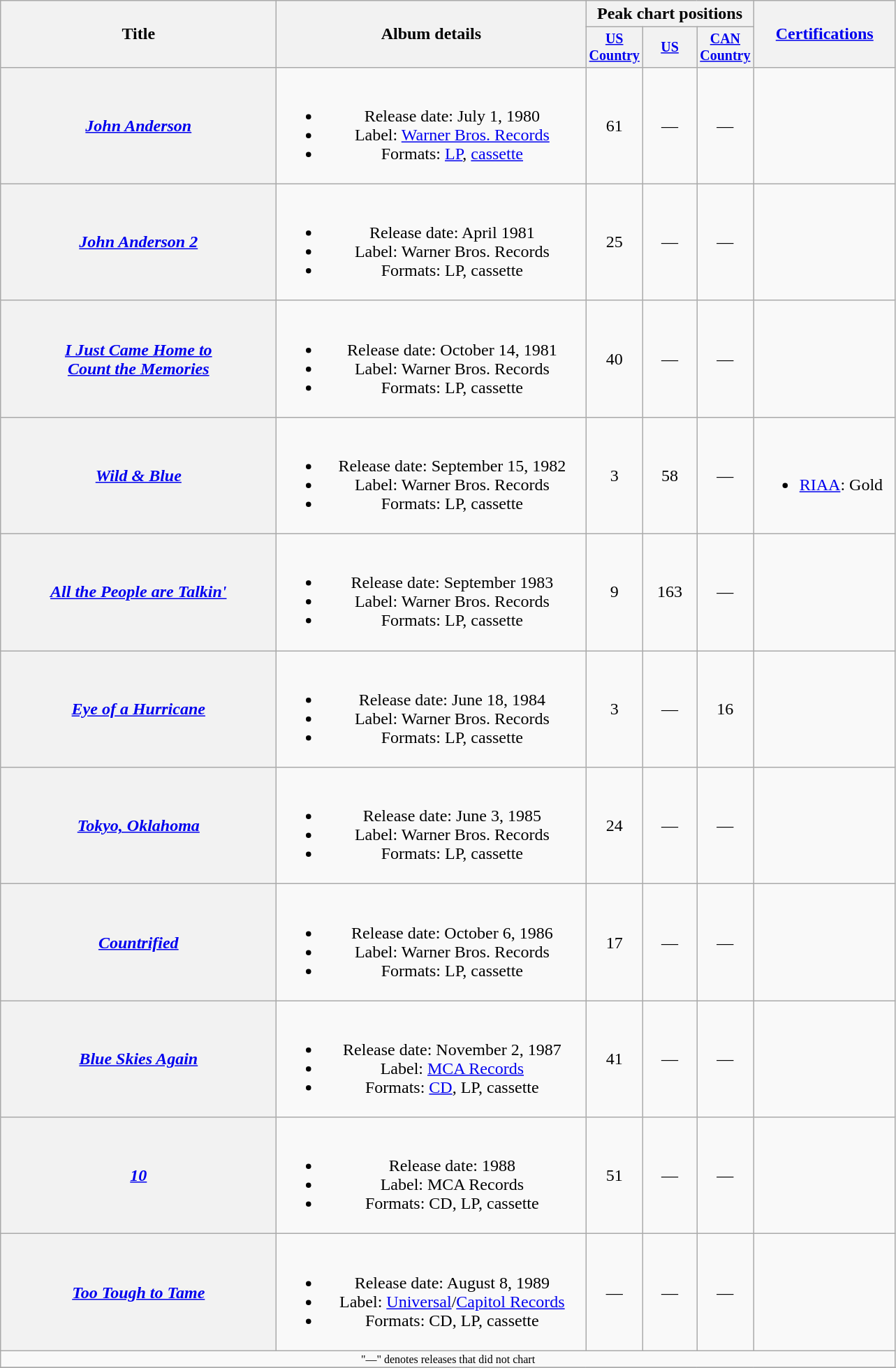<table class="wikitable plainrowheaders" style="text-align:center;">
<tr>
<th rowspan="2" style="width:16em;">Title</th>
<th rowspan="2" style="width:18em;">Album details</th>
<th colspan="3">Peak chart positions</th>
<th rowspan="2" style="width:8em;"><a href='#'>Certifications</a></th>
</tr>
<tr style="font-size:smaller;">
<th width="45"><a href='#'>US Country</a><br></th>
<th width="45"><a href='#'>US</a><br></th>
<th width="45"><a href='#'>CAN Country</a><br></th>
</tr>
<tr>
<th scope="row"><em><a href='#'>John Anderson</a></em></th>
<td><br><ul><li>Release date: July 1, 1980</li><li>Label: <a href='#'>Warner Bros. Records</a></li><li>Formats: <a href='#'>LP</a>, <a href='#'>cassette</a></li></ul></td>
<td>61</td>
<td>—</td>
<td>—</td>
<td></td>
</tr>
<tr>
<th scope="row"><em><a href='#'>John Anderson 2</a></em></th>
<td><br><ul><li>Release date: April 1981</li><li>Label: Warner Bros. Records</li><li>Formats: LP, cassette</li></ul></td>
<td>25</td>
<td>—</td>
<td>—</td>
<td></td>
</tr>
<tr>
<th scope="row"><em><a href='#'>I Just Came Home to<br>Count the Memories</a></em></th>
<td><br><ul><li>Release date: October 14, 1981</li><li>Label: Warner Bros. Records</li><li>Formats: LP, cassette</li></ul></td>
<td>40</td>
<td>—</td>
<td>—</td>
<td></td>
</tr>
<tr>
<th scope="row"><em><a href='#'>Wild & Blue</a></em></th>
<td><br><ul><li>Release date: September 15, 1982</li><li>Label: Warner Bros. Records</li><li>Formats: LP, cassette</li></ul></td>
<td>3</td>
<td>58</td>
<td>—</td>
<td align="left"><br><ul><li><a href='#'>RIAA</a>: Gold</li></ul></td>
</tr>
<tr>
<th scope="row"><em><a href='#'>All the People are Talkin'</a></em></th>
<td><br><ul><li>Release date: September 1983</li><li>Label: Warner Bros. Records</li><li>Formats: LP, cassette</li></ul></td>
<td>9</td>
<td>163</td>
<td>—</td>
<td></td>
</tr>
<tr>
<th scope="row"><em><a href='#'>Eye of a Hurricane</a></em></th>
<td><br><ul><li>Release date: June 18, 1984</li><li>Label: Warner Bros. Records</li><li>Formats: LP, cassette</li></ul></td>
<td>3</td>
<td>—</td>
<td>16</td>
<td></td>
</tr>
<tr>
<th scope="row"><em><a href='#'>Tokyo, Oklahoma</a></em></th>
<td><br><ul><li>Release date: June 3, 1985</li><li>Label: Warner Bros. Records</li><li>Formats: LP, cassette</li></ul></td>
<td>24</td>
<td>—</td>
<td>—</td>
<td></td>
</tr>
<tr>
<th scope="row"><em><a href='#'>Countrified</a></em></th>
<td><br><ul><li>Release date: October 6, 1986</li><li>Label: Warner Bros. Records</li><li>Formats: LP, cassette</li></ul></td>
<td>17</td>
<td>—</td>
<td>—</td>
<td></td>
</tr>
<tr>
<th scope="row"><em><a href='#'>Blue Skies Again</a></em></th>
<td><br><ul><li>Release date: November 2, 1987</li><li>Label: <a href='#'>MCA Records</a></li><li>Formats: <a href='#'>CD</a>, LP, cassette</li></ul></td>
<td>41</td>
<td>—</td>
<td>—</td>
<td></td>
</tr>
<tr>
<th scope="row"><em><a href='#'>10</a></em></th>
<td><br><ul><li>Release date: 1988</li><li>Label: MCA Records</li><li>Formats: CD, LP, cassette</li></ul></td>
<td>51</td>
<td>—</td>
<td>—</td>
<td></td>
</tr>
<tr>
<th scope="row"><em><a href='#'>Too Tough to Tame</a></em></th>
<td><br><ul><li>Release date: August 8, 1989</li><li>Label: <a href='#'>Universal</a>/<a href='#'>Capitol Records</a></li><li>Formats: CD, LP, cassette</li></ul></td>
<td>—</td>
<td>—</td>
<td>—</td>
<td></td>
</tr>
<tr>
<td colspan="10" style="font-size:8pt">"—" denotes releases that did not chart</td>
</tr>
<tr>
</tr>
</table>
